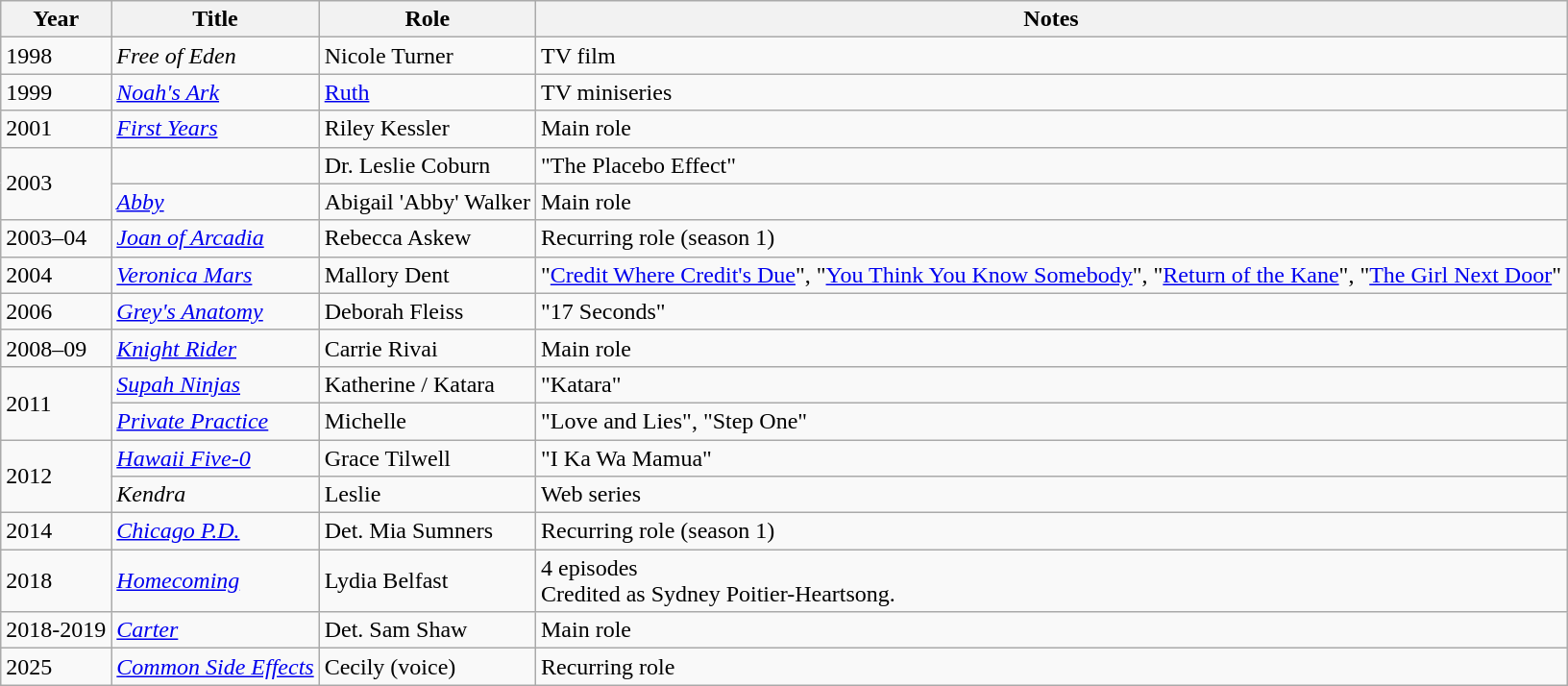<table class="wikitable sortable">
<tr>
<th>Year</th>
<th>Title</th>
<th>Role</th>
<th class="unsortable">Notes</th>
</tr>
<tr>
<td>1998</td>
<td><em>Free of Eden</em></td>
<td>Nicole Turner</td>
<td>TV film</td>
</tr>
<tr>
<td>1999</td>
<td><em><a href='#'>Noah's Ark</a></em></td>
<td><a href='#'>Ruth</a></td>
<td>TV miniseries</td>
</tr>
<tr>
<td>2001</td>
<td><em><a href='#'>First Years</a></em></td>
<td>Riley Kessler</td>
<td>Main role</td>
</tr>
<tr>
<td rowspan=2>2003</td>
<td><em></em></td>
<td>Dr. Leslie Coburn</td>
<td>"The Placebo Effect"</td>
</tr>
<tr>
<td><em><a href='#'>Abby</a></em></td>
<td>Abigail 'Abby' Walker</td>
<td>Main role</td>
</tr>
<tr>
<td>2003–04</td>
<td><em><a href='#'>Joan of Arcadia</a></em></td>
<td>Rebecca Askew</td>
<td>Recurring role (season 1)</td>
</tr>
<tr>
<td>2004</td>
<td><em><a href='#'>Veronica Mars</a></em></td>
<td>Mallory Dent</td>
<td>"<a href='#'>Credit Where Credit's Due</a>", "<a href='#'>You Think You Know Somebody</a>", "<a href='#'>Return of the Kane</a>", "<a href='#'>The Girl Next Door</a>"</td>
</tr>
<tr>
<td>2006</td>
<td><em><a href='#'>Grey's Anatomy</a></em></td>
<td>Deborah Fleiss</td>
<td>"17 Seconds"</td>
</tr>
<tr>
<td>2008–09</td>
<td><em><a href='#'>Knight Rider</a></em></td>
<td>Carrie Rivai</td>
<td>Main role</td>
</tr>
<tr>
<td rowspan=2>2011</td>
<td><em><a href='#'>Supah Ninjas</a></em></td>
<td>Katherine / Katara</td>
<td>"Katara"</td>
</tr>
<tr>
<td><em><a href='#'>Private Practice</a></em></td>
<td>Michelle</td>
<td>"Love and Lies", "Step One"</td>
</tr>
<tr>
<td rowspan=2>2012</td>
<td><em><a href='#'>Hawaii Five-0</a></em></td>
<td>Grace Tilwell</td>
<td>"I Ka Wa Mamua"</td>
</tr>
<tr>
<td><em>Kendra</em></td>
<td>Leslie</td>
<td>Web series</td>
</tr>
<tr>
<td>2014</td>
<td><em><a href='#'>Chicago P.D.</a></em></td>
<td>Det. Mia Sumners</td>
<td>Recurring role (season 1)</td>
</tr>
<tr>
<td>2018</td>
<td><em><a href='#'>Homecoming</a></em></td>
<td>Lydia Belfast</td>
<td>4 episodes<br> Credited as Sydney Poitier-Heartsong.</td>
</tr>
<tr>
<td>2018-2019</td>
<td><em><a href='#'>Carter</a></em></td>
<td>Det. Sam Shaw</td>
<td>Main role</td>
</tr>
<tr>
<td>2025</td>
<td><em><a href='#'>Common Side Effects</a></em></td>
<td>Cecily (voice)</td>
<td>Recurring role</td>
</tr>
</table>
